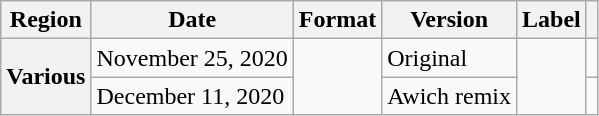<table class="wikitable plainrowheaders">
<tr>
<th scope="col">Region</th>
<th scope="col">Date</th>
<th scope="col">Format</th>
<th>Version</th>
<th scope="col">Label</th>
<th scope="col"></th>
</tr>
<tr>
<th rowspan="3" scope="row">Various</th>
<td>November 25, 2020</td>
<td rowspan="2"></td>
<td>Original</td>
<td rowspan="2"></td>
<td></td>
</tr>
<tr>
<td>December 11, 2020</td>
<td>Awich remix</td>
<td></td>
</tr>
</table>
